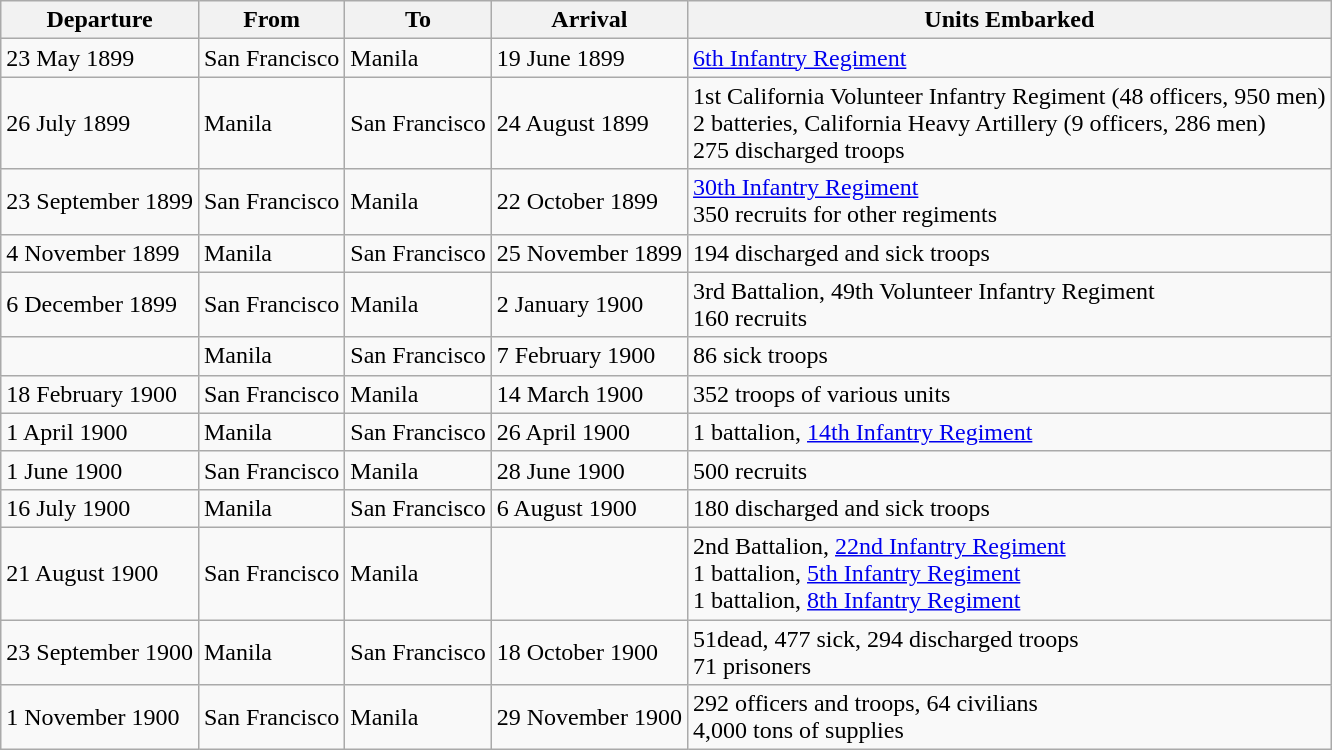<table class="wikitable">
<tr>
<th>Departure</th>
<th>From</th>
<th>To</th>
<th>Arrival</th>
<th>Units Embarked</th>
</tr>
<tr>
<td>23 May 1899</td>
<td>San Francisco</td>
<td>Manila</td>
<td>19 June 1899</td>
<td><a href='#'>6th Infantry Regiment</a></td>
</tr>
<tr>
<td>26 July 1899</td>
<td>Manila</td>
<td>San Francisco</td>
<td>24 August 1899</td>
<td>1st California Volunteer Infantry Regiment (48 officers, 950 men)<br>2 batteries, California Heavy Artillery (9 officers, 286 men)<br>275 discharged troops</td>
</tr>
<tr>
<td>23 September 1899</td>
<td>San Francisco</td>
<td>Manila</td>
<td>22 October 1899</td>
<td><a href='#'>30th Infantry Regiment</a><br>350 recruits for other regiments</td>
</tr>
<tr>
<td>4 November 1899</td>
<td>Manila</td>
<td>San Francisco</td>
<td>25 November 1899</td>
<td>194 discharged and sick troops</td>
</tr>
<tr>
<td>6 December 1899</td>
<td>San Francisco</td>
<td>Manila</td>
<td>2 January 1900</td>
<td>3rd Battalion, 49th Volunteer Infantry Regiment<br>160 recruits</td>
</tr>
<tr>
<td></td>
<td>Manila</td>
<td>San Francisco</td>
<td>7 February 1900</td>
<td>86 sick troops</td>
</tr>
<tr>
<td>18 February 1900</td>
<td>San Francisco</td>
<td>Manila</td>
<td>14 March 1900</td>
<td>352 troops of various units</td>
</tr>
<tr>
<td>1 April 1900</td>
<td>Manila</td>
<td>San Francisco</td>
<td>26 April 1900</td>
<td>1 battalion, <a href='#'>14th Infantry Regiment</a></td>
</tr>
<tr>
<td>1 June 1900</td>
<td>San Francisco</td>
<td>Manila</td>
<td>28 June 1900</td>
<td>500 recruits</td>
</tr>
<tr>
<td>16 July 1900</td>
<td>Manila</td>
<td>San Francisco</td>
<td>6 August 1900</td>
<td>180 discharged and sick troops</td>
</tr>
<tr>
<td>21 August 1900</td>
<td>San Francisco</td>
<td>Manila</td>
<td></td>
<td>2nd Battalion, <a href='#'>22nd Infantry Regiment</a><br>1 battalion, <a href='#'>5th Infantry Regiment</a><br>1 battalion, <a href='#'>8th Infantry Regiment</a></td>
</tr>
<tr>
<td>23 September 1900</td>
<td>Manila</td>
<td>San Francisco</td>
<td>18 October 1900</td>
<td>51dead, 477 sick, 294 discharged troops<br>71 prisoners</td>
</tr>
<tr>
<td>1 November 1900</td>
<td>San Francisco</td>
<td>Manila</td>
<td>29 November 1900</td>
<td>292 officers and troops, 64 civilians<br>4,000 tons of supplies</td>
</tr>
</table>
